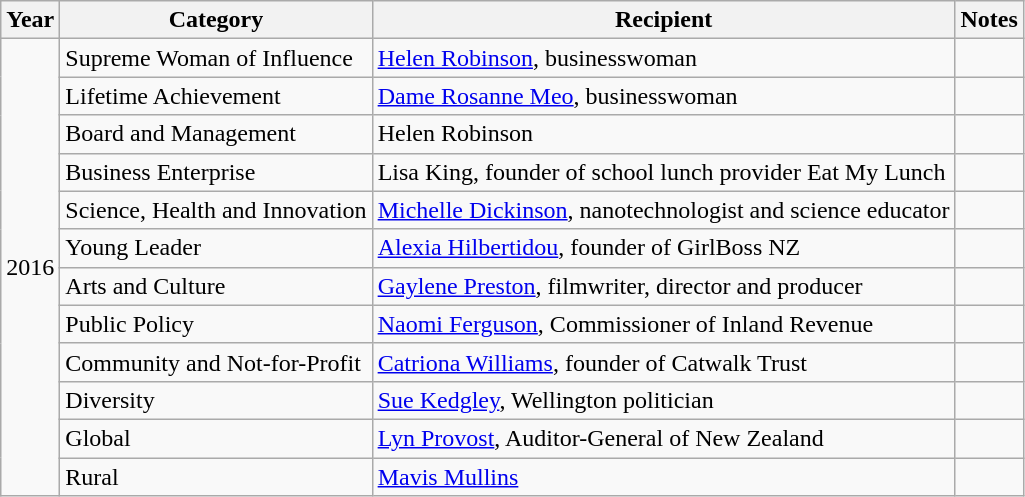<table class="wikitable">
<tr>
<th>Year</th>
<th>Category</th>
<th>Recipient</th>
<th>Notes</th>
</tr>
<tr>
<td rowspan="12">2016</td>
<td>Supreme Woman of Influence</td>
<td><a href='#'>Helen Robinson</a>, businesswoman</td>
<td></td>
</tr>
<tr>
<td>Lifetime Achievement</td>
<td><a href='#'>Dame Rosanne Meo</a>, businesswoman</td>
<td></td>
</tr>
<tr>
<td>Board and Management</td>
<td>Helen Robinson</td>
<td></td>
</tr>
<tr>
<td>Business Enterprise</td>
<td>Lisa King, founder of school lunch provider Eat My Lunch</td>
<td></td>
</tr>
<tr>
<td>Science, Health and Innovation</td>
<td><a href='#'>Michelle Dickinson</a>, nanotechnologist and science educator</td>
<td></td>
</tr>
<tr>
<td>Young Leader</td>
<td><a href='#'>Alexia Hilbertidou</a>, founder of GirlBoss NZ</td>
<td></td>
</tr>
<tr>
<td>Arts and Culture</td>
<td><a href='#'>Gaylene Preston</a>, filmwriter, director and producer</td>
<td></td>
</tr>
<tr>
<td>Public Policy</td>
<td><a href='#'>Naomi Ferguson</a>, Commissioner of Inland Revenue</td>
<td></td>
</tr>
<tr>
<td>Community and Not-for-Profit</td>
<td><a href='#'>Catriona Williams</a>, founder of Catwalk Trust</td>
<td></td>
</tr>
<tr>
<td>Diversity</td>
<td><a href='#'>Sue Kedgley</a>, Wellington politician</td>
<td></td>
</tr>
<tr>
<td>Global</td>
<td><a href='#'>Lyn Provost</a>, Auditor-General of New Zealand</td>
<td></td>
</tr>
<tr>
<td>Rural</td>
<td><a href='#'>Mavis Mullins</a></td>
<td></td>
</tr>
</table>
